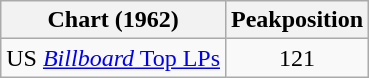<table class="wikitable">
<tr>
<th>Chart (1962)</th>
<th>Peakposition</th>
</tr>
<tr>
<td>US <a href='#'><em>Billboard</em> Top LPs</a></td>
<td align="center">121</td>
</tr>
</table>
